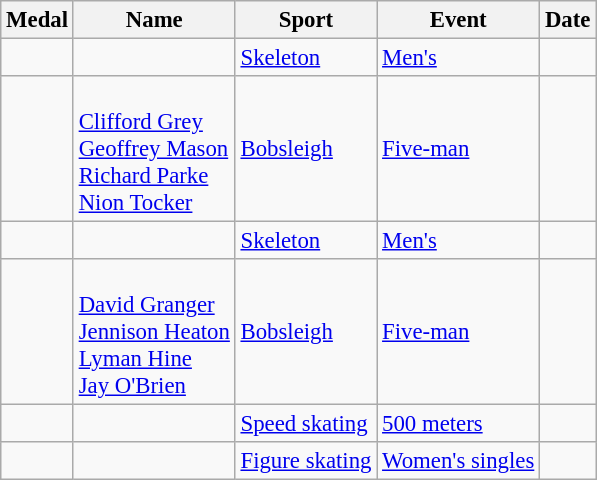<table class="wikitable sortable" style=font-size:95%>
<tr>
<th>Medal</th>
<th>Name</th>
<th>Sport</th>
<th>Event</th>
<th>Date</th>
</tr>
<tr>
<td></td>
<td></td>
<td><a href='#'>Skeleton</a></td>
<td><a href='#'>Men's</a></td>
<td></td>
</tr>
<tr>
<td></td>
<td><br><a href='#'>Clifford Grey</a><br><a href='#'>Geoffrey Mason</a><br><a href='#'>Richard Parke</a><br><a href='#'>Nion Tocker</a></td>
<td><a href='#'>Bobsleigh</a></td>
<td><a href='#'>Five-man</a></td>
<td></td>
</tr>
<tr>
<td></td>
<td></td>
<td><a href='#'>Skeleton</a></td>
<td><a href='#'>Men's</a></td>
<td></td>
</tr>
<tr>
<td></td>
<td><br><a href='#'>David Granger</a><br><a href='#'>Jennison Heaton</a><br><a href='#'>Lyman Hine</a><br><a href='#'>Jay O'Brien</a></td>
<td><a href='#'>Bobsleigh</a></td>
<td><a href='#'>Five-man</a></td>
<td></td>
</tr>
<tr>
<td></td>
<td></td>
<td><a href='#'>Speed skating</a></td>
<td><a href='#'>500 meters</a></td>
<td></td>
</tr>
<tr>
<td></td>
<td></td>
<td><a href='#'>Figure skating</a></td>
<td><a href='#'>Women's singles</a></td>
<td></td>
</tr>
</table>
